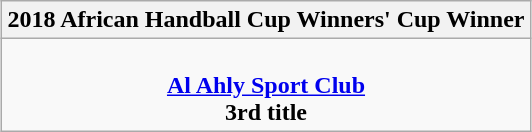<table class=wikitable style="text-align:center; margin:auto">
<tr>
<th>2018 African Handball Cup Winners' Cup Winner</th>
</tr>
<tr>
<td><br><strong><a href='#'>Al Ahly Sport Club</a></strong><br><strong>3rd title</strong></td>
</tr>
</table>
